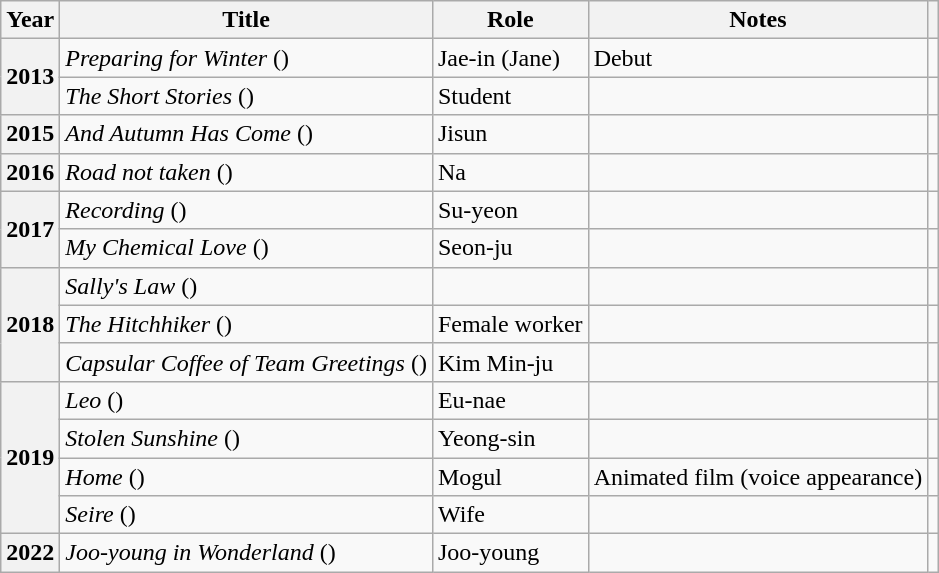<table class="wikitable plainrowheaders sortable">
<tr>
<th scope="col">Year</th>
<th scope="col">Title</th>
<th scope="col">Role</th>
<th scope="col" class="unsortable">Notes</th>
<th scope="col" class="unsortable"></th>
</tr>
<tr>
<th scope="row" rowspan="2">2013</th>
<td><em>Preparing for Winter</em> ()</td>
<td>Jae-in (Jane)</td>
<td>Debut</td>
<td style="text-align:center"></td>
</tr>
<tr>
<td><em>The Short Stories</em> ()</td>
<td>Student</td>
<td></td>
<td style="text-align:center"></td>
</tr>
<tr>
<th scope="row">2015</th>
<td><em>And Autumn Has Come</em> ()</td>
<td>Jisun</td>
<td></td>
<td style="text-align:center"></td>
</tr>
<tr>
<th scope="row">2016</th>
<td><em>Road not taken</em> ()</td>
<td>Na</td>
<td></td>
<td style="text-align:center"></td>
</tr>
<tr>
<th scope="row" rowspan="2">2017</th>
<td><em>Recording</em> ()</td>
<td>Su-yeon</td>
<td></td>
<td style="text-align:center"></td>
</tr>
<tr>
<td><em>My Chemical Love</em> ()</td>
<td>Seon-ju</td>
<td></td>
<td style="text-align:center"></td>
</tr>
<tr>
<th scope="row" rowspan="3">2018</th>
<td><em>Sally's Law</em> ()</td>
<td></td>
<td></td>
<td style="text-align:center"></td>
</tr>
<tr>
<td><em>The Hitchhiker</em> ()</td>
<td>Female worker</td>
<td></td>
<td style="text-align:center"></td>
</tr>
<tr>
<td><em>Capsular Coffee of Team Greetings</em> ()</td>
<td>Kim Min-ju</td>
<td></td>
<td style="text-align:center"></td>
</tr>
<tr>
<th scope="row" rowspan="4">2019</th>
<td><em>Leo</em> ()</td>
<td>Eu-nae</td>
<td></td>
<td style="text-align:center"></td>
</tr>
<tr>
<td><em>Stolen Sunshine</em> ()</td>
<td>Yeong-sin</td>
<td></td>
<td style="text-align:center"></td>
</tr>
<tr>
<td><em>Home</em> ()</td>
<td>Mogul</td>
<td>Animated film (voice appearance)</td>
<td style="text-align:center"></td>
</tr>
<tr>
<td><em>Seire</em> ()</td>
<td>Wife</td>
<td></td>
<td style="text-align:center"></td>
</tr>
<tr>
<th scope="row">2022</th>
<td><em>Joo-young in Wonderland </em> ()</td>
<td>Joo-young</td>
<td></td>
<td style="text-align:center"></td>
</tr>
</table>
